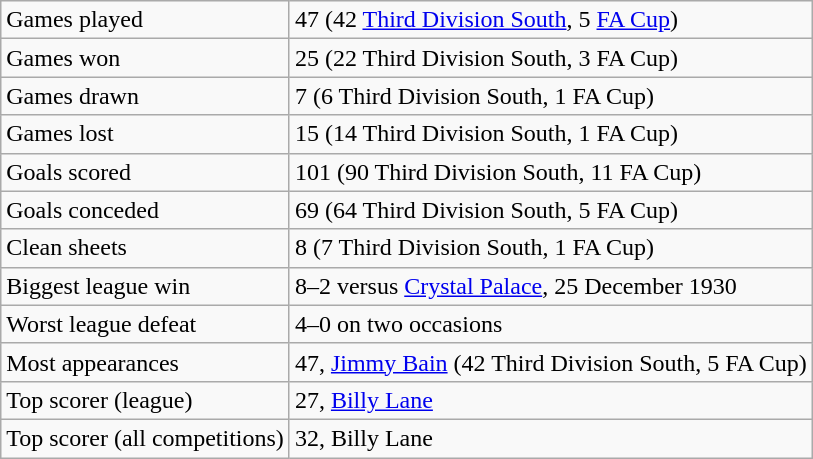<table class="wikitable">
<tr>
<td>Games played</td>
<td>47 (42 <a href='#'>Third Division South</a>, 5 <a href='#'>FA Cup</a>)</td>
</tr>
<tr>
<td>Games won</td>
<td>25 (22 Third Division South, 3 FA Cup)</td>
</tr>
<tr>
<td>Games drawn</td>
<td>7 (6 Third Division South, 1 FA Cup)</td>
</tr>
<tr>
<td>Games lost</td>
<td>15 (14 Third Division South, 1 FA Cup)</td>
</tr>
<tr>
<td>Goals scored</td>
<td>101 (90 Third Division South, 11 FA Cup)</td>
</tr>
<tr>
<td>Goals conceded</td>
<td>69 (64 Third Division South, 5 FA Cup)</td>
</tr>
<tr>
<td>Clean sheets</td>
<td>8 (7 Third Division South, 1 FA Cup)</td>
</tr>
<tr>
<td>Biggest league win</td>
<td>8–2 versus <a href='#'>Crystal Palace</a>, 25 December 1930</td>
</tr>
<tr>
<td>Worst league defeat</td>
<td>4–0 on two occasions</td>
</tr>
<tr>
<td>Most appearances</td>
<td>47, <a href='#'>Jimmy Bain</a> (42 Third Division South, 5 FA Cup)</td>
</tr>
<tr>
<td>Top scorer (league)</td>
<td>27, <a href='#'>Billy Lane</a></td>
</tr>
<tr>
<td>Top scorer (all competitions)</td>
<td>32, Billy Lane</td>
</tr>
</table>
